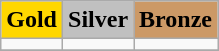<table class="wikitable">
<tr align="center">
<td bgcolor="gold"><strong>Gold</strong></td>
<td bgcolor="silver"><strong>Silver</strong></td>
<td bgcolor="CC9966"><strong>Bronze</strong></td>
</tr>
<tr valign="top">
<td></td>
<td></td>
<td></td>
</tr>
<tr>
</tr>
</table>
